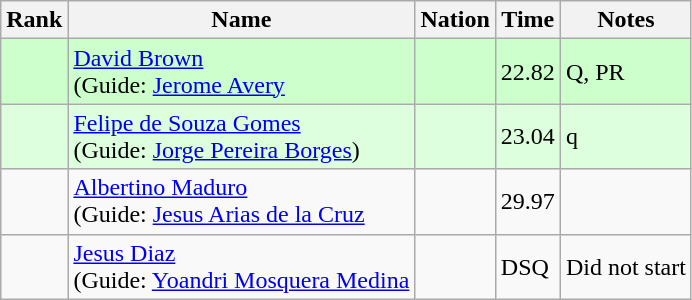<table class="wikitable sortable">
<tr>
<th>Rank</th>
<th>Name</th>
<th>Nation</th>
<th>Time</th>
<th>Notes</th>
</tr>
<tr bgcolor=ccffcc>
<td></td>
<td><a href='#'>David Brown</a><br>(Guide: <a href='#'>Jerome Avery</a></td>
<td></td>
<td>22.82</td>
<td>Q, PR</td>
</tr>
<tr bgcolor=ddffdd>
<td></td>
<td><a href='#'>Felipe de Souza Gomes</a><br>(Guide: <a href='#'>Jorge Pereira Borges</a>)</td>
<td></td>
<td>23.04</td>
<td>q</td>
</tr>
<tr>
<td></td>
<td><a href='#'>Albertino Maduro</a><br>(Guide: <a href='#'>Jesus Arias de la Cruz</a></td>
<td></td>
<td>29.97</td>
<td></td>
</tr>
<tr>
<td></td>
<td><a href='#'>Jesus Diaz</a><br>(Guide: <a href='#'>Yoandri Mosquera Medina</a></td>
<td></td>
<td>DSQ</td>
<td>Did not start</td>
</tr>
</table>
